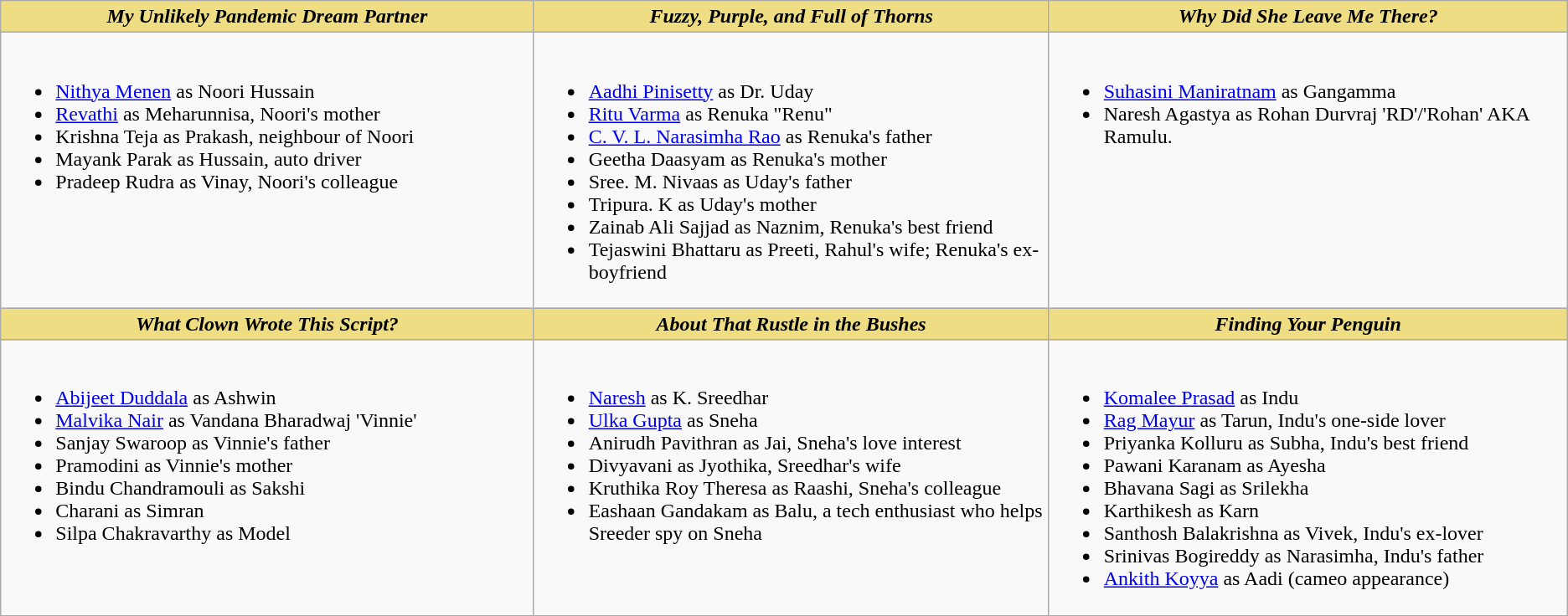<table class=wikitable>
<tr>
<th style="background:#EEDD82; width:10%"><em>My Unlikely Pandemic Dream Partner</em></th>
<th style="background:#EEDD82; width:10%"><em>Fuzzy, Purple, and Full of Thorns</em></th>
<th style="background:#EEDD82; width:10%"><em>Why Did She Leave Me There?</em></th>
</tr>
<tr>
<td valign="top"><br><ul><li><a href='#'>Nithya Menen</a> as Noori Hussain</li><li><a href='#'>Revathi</a> as Meharunnisa, Noori's mother</li><li>Krishna Teja as Prakash, neighbour of Noori</li><li>Mayank Parak as Hussain, auto driver</li><li>Pradeep Rudra as Vinay, Noori's colleague</li></ul></td>
<td valign="top"><br><ul><li><a href='#'>Aadhi Pinisetty</a> as Dr. Uday</li><li><a href='#'>Ritu Varma</a> as Renuka "Renu"</li><li><a href='#'>C. V. L. Narasimha Rao</a> as Renuka's father</li><li>Geetha Daasyam as Renuka's mother</li><li>Sree. M. Nivaas as Uday's father</li><li>Tripura. K as Uday's mother</li><li>Zainab Ali Sajjad as Naznim, Renuka's best friend</li><li>Tejaswini Bhattaru as Preeti, Rahul's wife; Renuka's ex-boyfriend</li></ul></td>
<td valign="top"><br><ul><li><a href='#'>Suhasini Maniratnam</a> as Gangamma</li><li>Naresh Agastya as Rohan Durvraj 'RD'/'Rohan' AKA Ramulu.</li></ul></td>
</tr>
<tr>
<th style="background:#EEDD82; width:10%"><em>What Clown Wrote This Script?</em></th>
<th style="background:#EEDD82; width:10%"><em>About That Rustle in the Bushes </em></th>
<th style="background:#EEDD82; width:10%"><em>Finding Your Penguin</em></th>
</tr>
<tr>
<td valign="top"><br><ul><li><a href='#'>Abijeet Duddala</a> as Ashwin</li><li><a href='#'>Malvika Nair</a> as Vandana Bharadwaj 'Vinnie'</li><li>Sanjay Swaroop as Vinnie's father</li><li>Pramodini as Vinnie's mother</li><li>Bindu Chandramouli as Sakshi</li><li>Charani as Simran</li><li>Silpa Chakravarthy as Model</li></ul></td>
<td valign="top"><br><ul><li><a href='#'>Naresh</a> as K. Sreedhar</li><li><a href='#'>Ulka Gupta</a> as Sneha</li><li>Anirudh Pavithran as Jai, Sneha's love interest</li><li>Divyavani as Jyothika, Sreedhar's wife</li><li>Kruthika Roy Theresa as Raashi, Sneha's colleague</li><li>Eashaan Gandakam as Balu, a tech enthusiast who helps Sreeder spy on Sneha</li></ul></td>
<td valign="top"><br><ul><li><a href='#'>Komalee Prasad</a> as Indu</li><li><a href='#'>Rag Mayur</a> as Tarun, Indu's one-side lover</li><li>Priyanka Kolluru as Subha, Indu's best friend</li><li>Pawani Karanam as Ayesha</li><li>Bhavana Sagi as Srilekha</li><li>Karthikesh as Karn</li><li>Santhosh Balakrishna as Vivek, Indu's ex-lover</li><li>Srinivas Bogireddy as Narasimha, Indu's father</li><li><a href='#'>Ankith Koyya</a> as Aadi (cameo appearance)</li></ul></td>
</tr>
</table>
